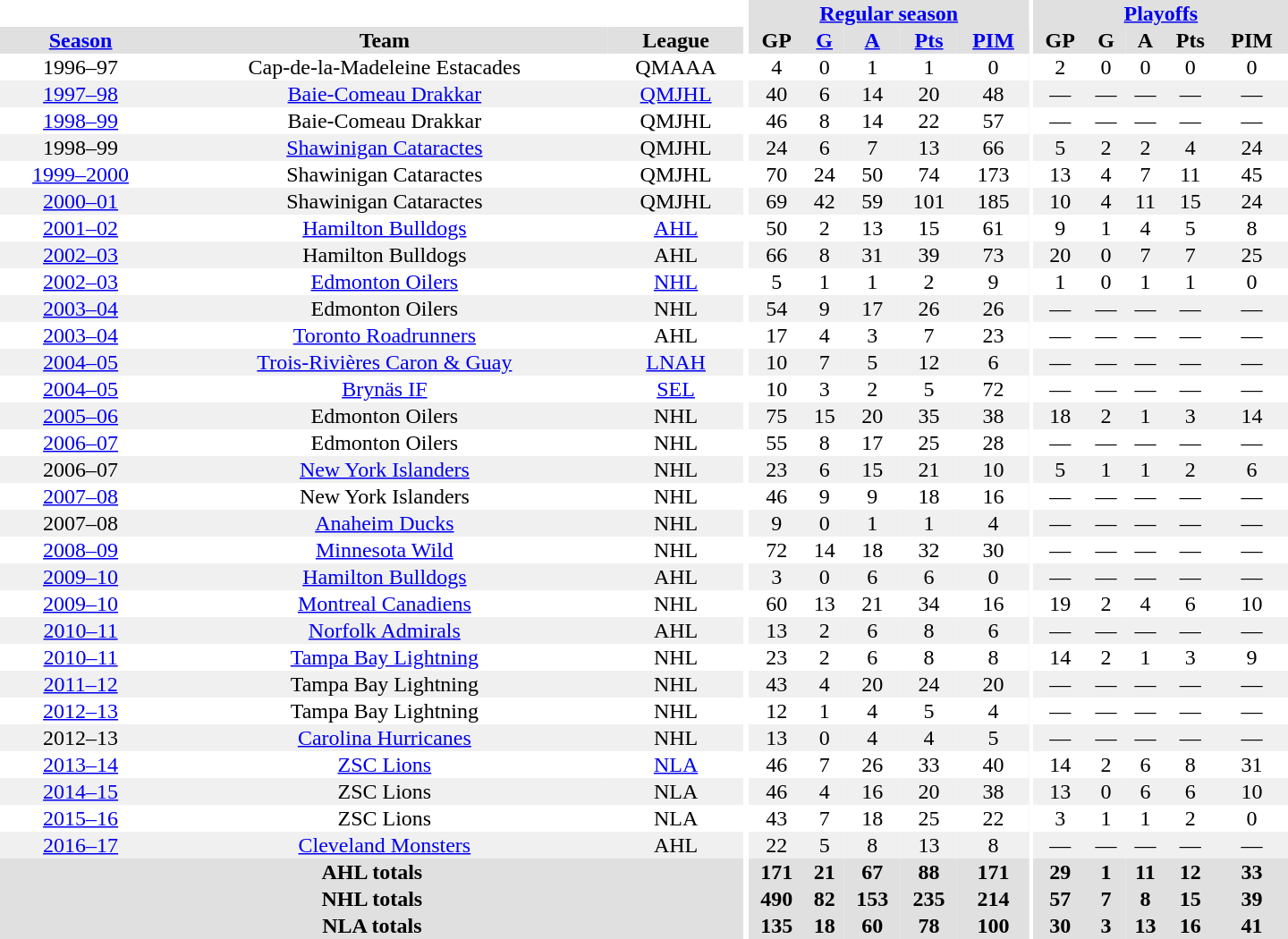<table border="0" cellpadding="1" cellspacing="0" style="text-align:center; width:60em">
<tr bgcolor="#e0e0e0">
<th colspan="3" bgcolor="#ffffff"></th>
<th rowspan="99" bgcolor="#ffffff"></th>
<th colspan="5"><a href='#'>Regular season</a></th>
<th rowspan="99" bgcolor="#ffffff"></th>
<th colspan="5"><a href='#'>Playoffs</a></th>
</tr>
<tr bgcolor="#e0e0e0">
<th><a href='#'>Season</a></th>
<th>Team</th>
<th>League</th>
<th>GP</th>
<th><a href='#'>G</a></th>
<th><a href='#'>A</a></th>
<th><a href='#'>Pts</a></th>
<th><a href='#'>PIM</a></th>
<th>GP</th>
<th>G</th>
<th>A</th>
<th>Pts</th>
<th>PIM</th>
</tr>
<tr>
<td>1996–97</td>
<td>Cap-de-la-Madeleine Estacades</td>
<td>QMAAA</td>
<td>4</td>
<td>0</td>
<td>1</td>
<td>1</td>
<td>0</td>
<td>2</td>
<td>0</td>
<td>0</td>
<td>0</td>
<td>0</td>
</tr>
<tr bgcolor="#f0f0f0">
<td><a href='#'>1997–98</a></td>
<td><a href='#'>Baie-Comeau Drakkar</a></td>
<td><a href='#'>QMJHL</a></td>
<td>40</td>
<td>6</td>
<td>14</td>
<td>20</td>
<td>48</td>
<td>—</td>
<td>—</td>
<td>—</td>
<td>—</td>
<td>—</td>
</tr>
<tr>
<td><a href='#'>1998–99</a></td>
<td>Baie-Comeau Drakkar</td>
<td>QMJHL</td>
<td>46</td>
<td>8</td>
<td>14</td>
<td>22</td>
<td>57</td>
<td>—</td>
<td>—</td>
<td>—</td>
<td>—</td>
<td>—</td>
</tr>
<tr bgcolor="#f0f0f0">
<td>1998–99</td>
<td><a href='#'>Shawinigan Cataractes</a></td>
<td>QMJHL</td>
<td>24</td>
<td>6</td>
<td>7</td>
<td>13</td>
<td>66</td>
<td>5</td>
<td>2</td>
<td>2</td>
<td>4</td>
<td>24</td>
</tr>
<tr>
<td><a href='#'>1999–2000</a></td>
<td>Shawinigan Cataractes</td>
<td>QMJHL</td>
<td>70</td>
<td>24</td>
<td>50</td>
<td>74</td>
<td>173</td>
<td>13</td>
<td>4</td>
<td>7</td>
<td>11</td>
<td>45</td>
</tr>
<tr bgcolor="#f0f0f0">
<td><a href='#'>2000–01</a></td>
<td>Shawinigan Cataractes</td>
<td>QMJHL</td>
<td>69</td>
<td>42</td>
<td>59</td>
<td>101</td>
<td>185</td>
<td>10</td>
<td>4</td>
<td>11</td>
<td>15</td>
<td>24</td>
</tr>
<tr>
<td><a href='#'>2001–02</a></td>
<td><a href='#'>Hamilton Bulldogs</a></td>
<td><a href='#'>AHL</a></td>
<td>50</td>
<td>2</td>
<td>13</td>
<td>15</td>
<td>61</td>
<td>9</td>
<td>1</td>
<td>4</td>
<td>5</td>
<td>8</td>
</tr>
<tr bgcolor="#f0f0f0">
<td><a href='#'>2002–03</a></td>
<td>Hamilton Bulldogs</td>
<td>AHL</td>
<td>66</td>
<td>8</td>
<td>31</td>
<td>39</td>
<td>73</td>
<td>20</td>
<td>0</td>
<td>7</td>
<td>7</td>
<td>25</td>
</tr>
<tr>
<td><a href='#'>2002–03</a></td>
<td><a href='#'>Edmonton Oilers</a></td>
<td><a href='#'>NHL</a></td>
<td>5</td>
<td>1</td>
<td>1</td>
<td>2</td>
<td>9</td>
<td>1</td>
<td>0</td>
<td>1</td>
<td>1</td>
<td>0</td>
</tr>
<tr bgcolor="#f0f0f0">
<td><a href='#'>2003–04</a></td>
<td>Edmonton Oilers</td>
<td>NHL</td>
<td>54</td>
<td>9</td>
<td>17</td>
<td>26</td>
<td>26</td>
<td>—</td>
<td>—</td>
<td>—</td>
<td>—</td>
<td>—</td>
</tr>
<tr>
<td><a href='#'>2003–04</a></td>
<td><a href='#'>Toronto Roadrunners</a></td>
<td>AHL</td>
<td>17</td>
<td>4</td>
<td>3</td>
<td>7</td>
<td>23</td>
<td>—</td>
<td>—</td>
<td>—</td>
<td>—</td>
<td>—</td>
</tr>
<tr bgcolor="#f0f0f0">
<td><a href='#'>2004–05</a></td>
<td><a href='#'>Trois-Rivières Caron & Guay</a></td>
<td><a href='#'>LNAH</a></td>
<td>10</td>
<td>7</td>
<td>5</td>
<td>12</td>
<td>6</td>
<td>—</td>
<td>—</td>
<td>—</td>
<td>—</td>
<td>—</td>
</tr>
<tr>
<td><a href='#'>2004–05</a></td>
<td><a href='#'>Brynäs IF</a></td>
<td><a href='#'>SEL</a></td>
<td>10</td>
<td>3</td>
<td>2</td>
<td>5</td>
<td>72</td>
<td>—</td>
<td>—</td>
<td>—</td>
<td>—</td>
<td>—</td>
</tr>
<tr bgcolor="#f0f0f0">
<td><a href='#'>2005–06</a></td>
<td>Edmonton Oilers</td>
<td>NHL</td>
<td>75</td>
<td>15</td>
<td>20</td>
<td>35</td>
<td>38</td>
<td>18</td>
<td>2</td>
<td>1</td>
<td>3</td>
<td>14</td>
</tr>
<tr>
<td><a href='#'>2006–07</a></td>
<td>Edmonton Oilers</td>
<td>NHL</td>
<td>55</td>
<td>8</td>
<td>17</td>
<td>25</td>
<td>28</td>
<td>—</td>
<td>—</td>
<td>—</td>
<td>—</td>
<td>—</td>
</tr>
<tr bgcolor="#f0f0f0">
<td>2006–07</td>
<td><a href='#'>New York Islanders</a></td>
<td>NHL</td>
<td>23</td>
<td>6</td>
<td>15</td>
<td>21</td>
<td>10</td>
<td>5</td>
<td>1</td>
<td>1</td>
<td>2</td>
<td>6</td>
</tr>
<tr>
<td><a href='#'>2007–08</a></td>
<td>New York Islanders</td>
<td>NHL</td>
<td>46</td>
<td>9</td>
<td>9</td>
<td>18</td>
<td>16</td>
<td>—</td>
<td>—</td>
<td>—</td>
<td>—</td>
<td>—</td>
</tr>
<tr bgcolor="#f0f0f0">
<td>2007–08</td>
<td><a href='#'>Anaheim Ducks</a></td>
<td>NHL</td>
<td>9</td>
<td>0</td>
<td>1</td>
<td>1</td>
<td>4</td>
<td>—</td>
<td>—</td>
<td>—</td>
<td>—</td>
<td>—</td>
</tr>
<tr>
<td><a href='#'>2008–09</a></td>
<td><a href='#'>Minnesota Wild</a></td>
<td>NHL</td>
<td>72</td>
<td>14</td>
<td>18</td>
<td>32</td>
<td>30</td>
<td>—</td>
<td>—</td>
<td>—</td>
<td>—</td>
<td>—</td>
</tr>
<tr bgcolor="#f0f0f0">
<td><a href='#'>2009–10</a></td>
<td><a href='#'>Hamilton Bulldogs</a></td>
<td>AHL</td>
<td>3</td>
<td>0</td>
<td>6</td>
<td>6</td>
<td>0</td>
<td>—</td>
<td>—</td>
<td>—</td>
<td>—</td>
<td>—</td>
</tr>
<tr>
<td><a href='#'>2009–10</a></td>
<td><a href='#'>Montreal Canadiens</a></td>
<td>NHL</td>
<td>60</td>
<td>13</td>
<td>21</td>
<td>34</td>
<td>16</td>
<td>19</td>
<td>2</td>
<td>4</td>
<td>6</td>
<td>10</td>
</tr>
<tr bgcolor="#f0f0f0">
<td><a href='#'>2010–11</a></td>
<td><a href='#'>Norfolk Admirals</a></td>
<td>AHL</td>
<td>13</td>
<td>2</td>
<td>6</td>
<td>8</td>
<td>6</td>
<td>—</td>
<td>—</td>
<td>—</td>
<td>—</td>
<td>—</td>
</tr>
<tr>
<td><a href='#'>2010–11</a></td>
<td><a href='#'>Tampa Bay Lightning</a></td>
<td>NHL</td>
<td>23</td>
<td>2</td>
<td>6</td>
<td>8</td>
<td>8</td>
<td>14</td>
<td>2</td>
<td>1</td>
<td>3</td>
<td>9</td>
</tr>
<tr bgcolor="#f0f0f0">
<td><a href='#'>2011–12</a></td>
<td>Tampa Bay Lightning</td>
<td>NHL</td>
<td>43</td>
<td>4</td>
<td>20</td>
<td>24</td>
<td>20</td>
<td>—</td>
<td>—</td>
<td>—</td>
<td>—</td>
<td>—</td>
</tr>
<tr>
<td><a href='#'>2012–13</a></td>
<td>Tampa Bay Lightning</td>
<td>NHL</td>
<td>12</td>
<td>1</td>
<td>4</td>
<td>5</td>
<td>4</td>
<td>—</td>
<td>—</td>
<td>—</td>
<td>—</td>
<td>—</td>
</tr>
<tr bgcolor="#f0f0f0">
<td>2012–13</td>
<td><a href='#'>Carolina Hurricanes</a></td>
<td>NHL</td>
<td>13</td>
<td>0</td>
<td>4</td>
<td>4</td>
<td>5</td>
<td>—</td>
<td>—</td>
<td>—</td>
<td>—</td>
<td>—</td>
</tr>
<tr>
<td><a href='#'>2013–14</a></td>
<td><a href='#'>ZSC Lions</a></td>
<td><a href='#'>NLA</a></td>
<td>46</td>
<td>7</td>
<td>26</td>
<td>33</td>
<td>40</td>
<td>14</td>
<td>2</td>
<td>6</td>
<td>8</td>
<td>31</td>
</tr>
<tr bgcolor="#f0f0f0">
<td><a href='#'>2014–15</a></td>
<td>ZSC Lions</td>
<td>NLA</td>
<td>46</td>
<td>4</td>
<td>16</td>
<td>20</td>
<td>38</td>
<td>13</td>
<td>0</td>
<td>6</td>
<td>6</td>
<td>10</td>
</tr>
<tr>
<td><a href='#'>2015–16</a></td>
<td>ZSC Lions</td>
<td>NLA</td>
<td>43</td>
<td>7</td>
<td>18</td>
<td>25</td>
<td>22</td>
<td>3</td>
<td>1</td>
<td>1</td>
<td>2</td>
<td>0</td>
</tr>
<tr bgcolor="#f0f0f0">
<td><a href='#'>2016–17</a></td>
<td><a href='#'>Cleveland Monsters</a></td>
<td>AHL</td>
<td>22</td>
<td>5</td>
<td>8</td>
<td>13</td>
<td>8</td>
<td>—</td>
<td>—</td>
<td>—</td>
<td>—</td>
<td>—</td>
</tr>
<tr style="background:#e0e0e0;">
<th colspan="3">AHL totals</th>
<th>171</th>
<th>21</th>
<th>67</th>
<th>88</th>
<th>171</th>
<th>29</th>
<th>1</th>
<th>11</th>
<th>12</th>
<th>33</th>
</tr>
<tr style="background:#e0e0e0;">
<th colspan="3">NHL totals</th>
<th>490</th>
<th>82</th>
<th>153</th>
<th>235</th>
<th>214</th>
<th>57</th>
<th>7</th>
<th>8</th>
<th>15</th>
<th>39</th>
</tr>
<tr style="background:#e0e0e0;">
<th colspan="3">NLA totals</th>
<th>135</th>
<th>18</th>
<th>60</th>
<th>78</th>
<th>100</th>
<th>30</th>
<th>3</th>
<th>13</th>
<th>16</th>
<th>41</th>
</tr>
</table>
